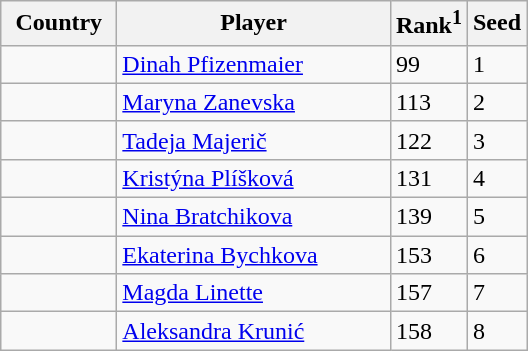<table class="sortable wikitable">
<tr>
<th width="70">Country</th>
<th width="175">Player</th>
<th>Rank<sup>1</sup></th>
<th>Seed</th>
</tr>
<tr>
<td></td>
<td><a href='#'>Dinah Pfizenmaier</a></td>
<td>99</td>
<td>1</td>
</tr>
<tr>
<td></td>
<td><a href='#'>Maryna Zanevska</a></td>
<td>113</td>
<td>2</td>
</tr>
<tr>
<td></td>
<td><a href='#'>Tadeja Majerič</a></td>
<td>122</td>
<td>3</td>
</tr>
<tr>
<td></td>
<td><a href='#'>Kristýna Plíšková</a></td>
<td>131</td>
<td>4</td>
</tr>
<tr>
<td></td>
<td><a href='#'>Nina Bratchikova</a></td>
<td>139</td>
<td>5</td>
</tr>
<tr>
<td></td>
<td><a href='#'>Ekaterina Bychkova</a></td>
<td>153</td>
<td>6</td>
</tr>
<tr>
<td></td>
<td><a href='#'>Magda Linette</a></td>
<td>157</td>
<td>7</td>
</tr>
<tr>
<td></td>
<td><a href='#'>Aleksandra Krunić</a></td>
<td>158</td>
<td>8</td>
</tr>
</table>
